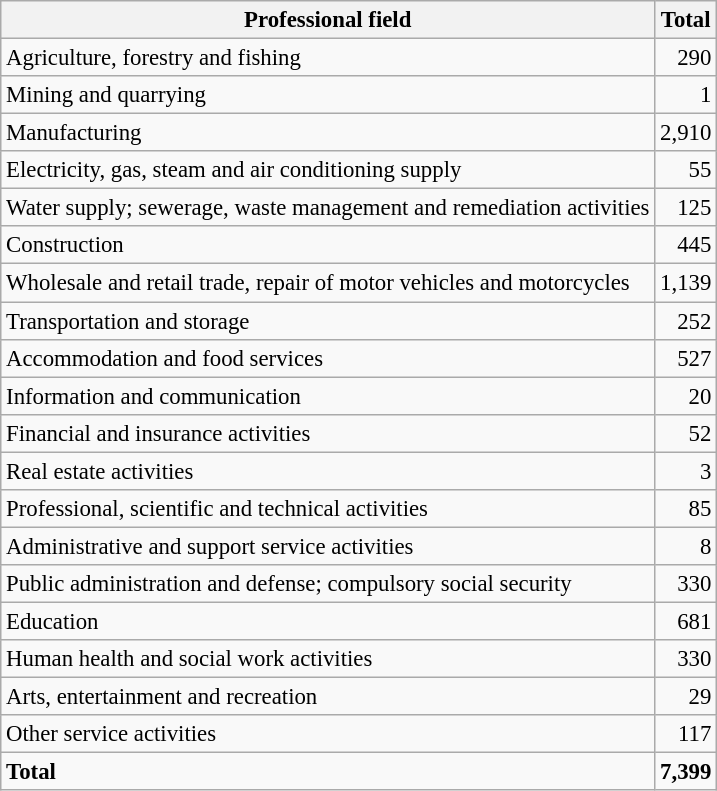<table class="wikitable sortable" style="font-size:95%;">
<tr>
<th>Professional field</th>
<th>Total</th>
</tr>
<tr>
<td>Agriculture, forestry and fishing</td>
<td align="right">290</td>
</tr>
<tr>
<td>Mining and quarrying</td>
<td align="right">1</td>
</tr>
<tr>
<td>Manufacturing</td>
<td align="right">2,910</td>
</tr>
<tr>
<td>Electricity, gas, steam and air conditioning supply</td>
<td align="right">55</td>
</tr>
<tr>
<td>Water supply; sewerage, waste management and remediation activities</td>
<td align="right">125</td>
</tr>
<tr>
<td>Construction</td>
<td align="right">445</td>
</tr>
<tr>
<td>Wholesale and retail trade, repair of motor vehicles and motorcycles</td>
<td align="right">1,139</td>
</tr>
<tr>
<td>Transportation and storage</td>
<td align="right">252</td>
</tr>
<tr>
<td>Accommodation and food services</td>
<td align="right">527</td>
</tr>
<tr>
<td>Information and communication</td>
<td align="right">20</td>
</tr>
<tr>
<td>Financial and insurance activities</td>
<td align="right">52</td>
</tr>
<tr>
<td>Real estate activities</td>
<td align="right">3</td>
</tr>
<tr>
<td>Professional, scientific and technical activities</td>
<td align="right">85</td>
</tr>
<tr>
<td>Administrative and support service activities</td>
<td align="right">8</td>
</tr>
<tr>
<td>Public administration and defense; compulsory social security</td>
<td align="right">330</td>
</tr>
<tr>
<td>Education</td>
<td align="right">681</td>
</tr>
<tr>
<td>Human health and social work activities</td>
<td align="right">330</td>
</tr>
<tr>
<td>Arts, entertainment and recreation</td>
<td align="right">29</td>
</tr>
<tr>
<td>Other service activities</td>
<td align="right">117</td>
</tr>
<tr class="sortbottom">
<td><strong>Total</strong></td>
<td align="right"><strong>7,399</strong></td>
</tr>
</table>
